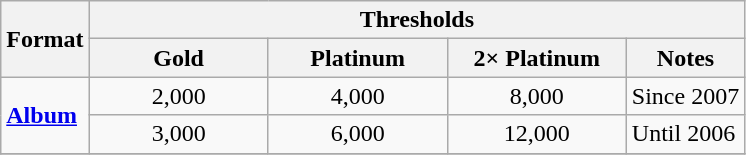<table class="wikitable" style="text-align:center;">
<tr>
<th rowspan="2">Format</th>
<th colspan="4">Thresholds</th>
</tr>
<tr>
<th style="width:7em;">Gold</th>
<th style="width:7em;">Platinum</th>
<th style="width:7em;">2× Platinum</th>
<th>Notes</th>
</tr>
<tr>
<td rowspan="2" style="text-align:left;"><strong><a href='#'>Album</a></strong></td>
<td>2,000</td>
<td>4,000</td>
<td>8,000</td>
<td style="text-align:left;">Since 2007</td>
</tr>
<tr>
<td>3,000</td>
<td>6,000</td>
<td>12,000</td>
<td style="text-align:left;">Until 2006</td>
</tr>
<tr>
</tr>
</table>
